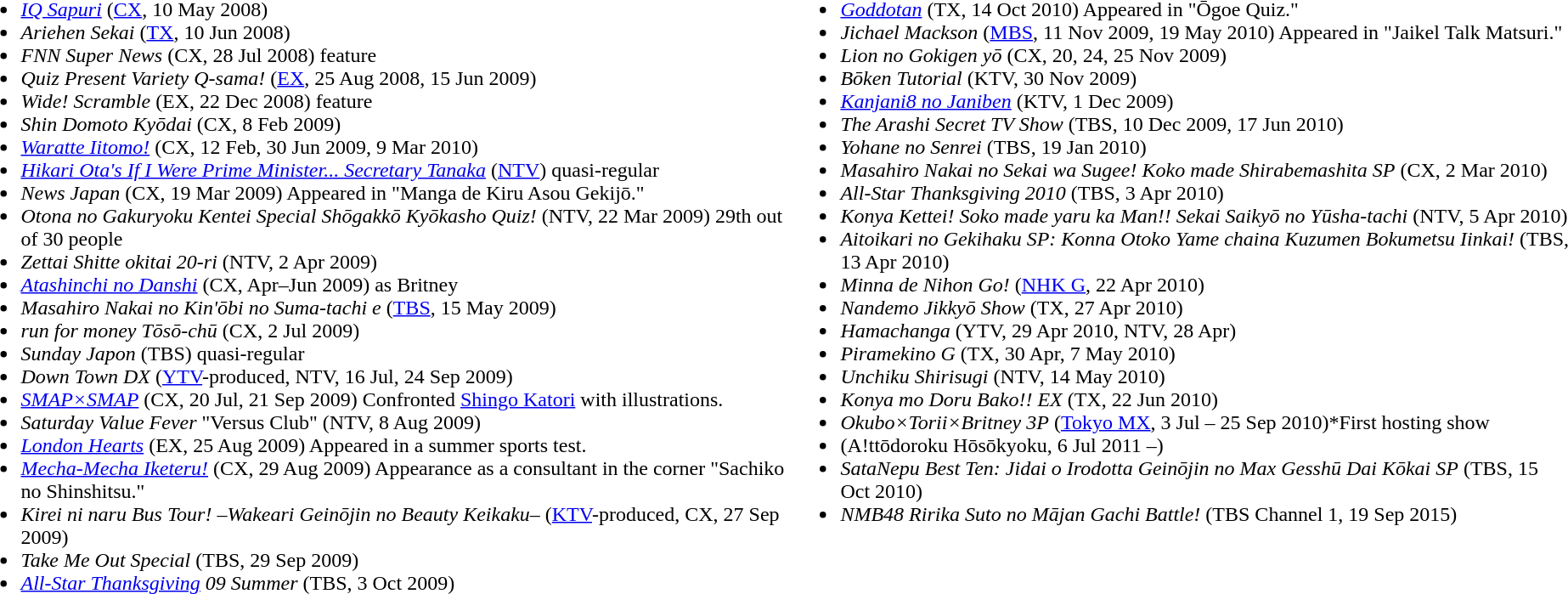<table>
<tr valign=top>
<td><br><ul><li><em><a href='#'>IQ Sapuri</a></em> (<a href='#'>CX</a>, 10 May 2008)</li><li><em>Ariehen Sekai</em> (<a href='#'>TX</a>, 10 Jun 2008)</li><li><em>FNN Super News</em> (CX, 28 Jul 2008) feature</li><li><em>Quiz Present Variety Q-sama!</em> (<a href='#'>EX</a>, 25 Aug 2008, 15 Jun 2009)</li><li><em>Wide! Scramble</em> (EX, 22 Dec 2008) feature</li><li><em>Shin Domoto Kyōdai</em> (CX, 8 Feb 2009)</li><li><em><a href='#'>Waratte Iitomo!</a></em> (CX, 12 Feb, 30 Jun 2009, 9 Mar 2010)</li><li><em><a href='#'>Hikari Ota's If I Were Prime Minister... Secretary Tanaka</a></em> (<a href='#'>NTV</a>) quasi-regular</li><li><em>News Japan</em> (CX, 19 Mar 2009) Appeared in "Manga de Kiru Asou Gekijō."</li><li><em>Otona no Gakuryoku Kentei Special Shōgakkō Kyōkasho Quiz!</em> (NTV, 22 Mar 2009) 29th out of 30 people</li><li><em>Zettai Shitte okitai 20-ri</em> (NTV, 2 Apr 2009)</li><li><em><a href='#'>Atashinchi no Danshi</a></em> (CX, Apr–Jun 2009) as Britney</li><li><em>Masahiro Nakai no Kin'ōbi no Suma-tachi e</em> (<a href='#'>TBS</a>, 15 May 2009)</li><li><em>run for money Tōsō-chū</em> (CX, 2 Jul 2009)</li><li><em>Sunday Japon</em> (TBS) quasi-regular</li><li><em>Down Town DX</em> (<a href='#'>YTV</a>-produced, NTV, 16 Jul, 24 Sep 2009)</li><li><em><a href='#'>SMAP×SMAP</a></em> (CX, 20 Jul, 21 Sep 2009) Confronted <a href='#'>Shingo Katori</a> with illustrations.</li><li><em>Saturday Value Fever</em> "Versus Club" (NTV, 8 Aug 2009)</li><li><em><a href='#'>London Hearts</a></em> (EX, 25 Aug 2009) Appeared in a summer sports test.</li><li><em><a href='#'>Mecha-Mecha Iketeru!</a></em> (CX, 29 Aug 2009) Appearance as a consultant in the corner "Sachiko no Shinshitsu."</li><li><em>Kirei ni naru Bus Tour! –Wakeari Geinōjin no Beauty Keikaku–</em> (<a href='#'>KTV</a>-produced, CX, 27 Sep 2009)</li><li><em>Take Me Out Special</em> (TBS, 29 Sep 2009)</li><li><em><a href='#'>All-Star Thanksgiving</a> 09 Summer</em> (TBS, 3 Oct 2009)</li></ul></td>
<td><br><ul><li><em><a href='#'>Goddotan</a></em> (TX, 14 Oct 2010) Appeared in "Ōgoe Quiz."</li><li><em>Jichael Mackson</em> (<a href='#'>MBS</a>, 11 Nov 2009, 19 May 2010) Appeared in "Jaikel Talk Matsuri."</li><li><em>Lion no Gokigen yō</em> (CX, 20, 24, 25 Nov 2009)</li><li><em>Bōken Tutorial</em> (KTV, 30 Nov 2009)</li><li><em><a href='#'>Kanjani8 no Janiben</a></em> (KTV, 1 Dec 2009)</li><li><em>The Arashi Secret TV Show</em> (TBS, 10 Dec 2009, 17 Jun 2010)</li><li><em>Yohane no Senrei</em> (TBS, 19 Jan 2010)</li><li><em>Masahiro Nakai no Sekai wa Sugee! Koko made Shirabemashita SP</em> (CX, 2 Mar 2010)</li><li><em>All-Star Thanksgiving 2010</em> (TBS, 3 Apr 2010)</li><li><em>Konya Kettei! Soko made yaru ka Man!! Sekai Saikyō no Yūsha-tachi</em> (NTV, 5 Apr 2010)</li><li><em>Aitoikari no Gekihaku SP: Konna Otoko Yame chaina Kuzumen Bokumetsu Iinkai!</em> (TBS, 13 Apr 2010)</li><li><em>Minna de Nihon Go!</em> (<a href='#'>NHK G</a>, 22 Apr 2010)</li><li><em>Nandemo Jikkyō Show</em> (TX, 27 Apr 2010)</li><li><em>Hamachanga</em> (YTV, 29 Apr 2010, NTV, 28 Apr)</li><li><em>Piramekino G</em> (TX, 30 Apr, 7 May 2010)</li><li><em>Unchiku Shirisugi</em> (NTV, 14 May 2010)</li><li><em>Konya mo Doru Bako!! EX</em> (TX, 22 Jun 2010)</li><li><em>Okubo×Torii×Britney 3P</em> (<a href='#'>Tokyo MX</a>, 3 Jul – 25 Sep 2010)*First hosting show</li><li><em></em> (A!ttōdoroku Hōsōkyoku, 6 Jul 2011 –)</li><li><em>SataNepu Best Ten: Jidai o Irodotta Geinōjin no Max Gesshū Dai Kōkai SP</em> (TBS, 15 Oct 2010)</li><li><em>NMB48 Ririka Suto no Mājan Gachi Battle!</em> (TBS Channel 1, 19 Sep 2015)</li></ul></td>
</tr>
</table>
